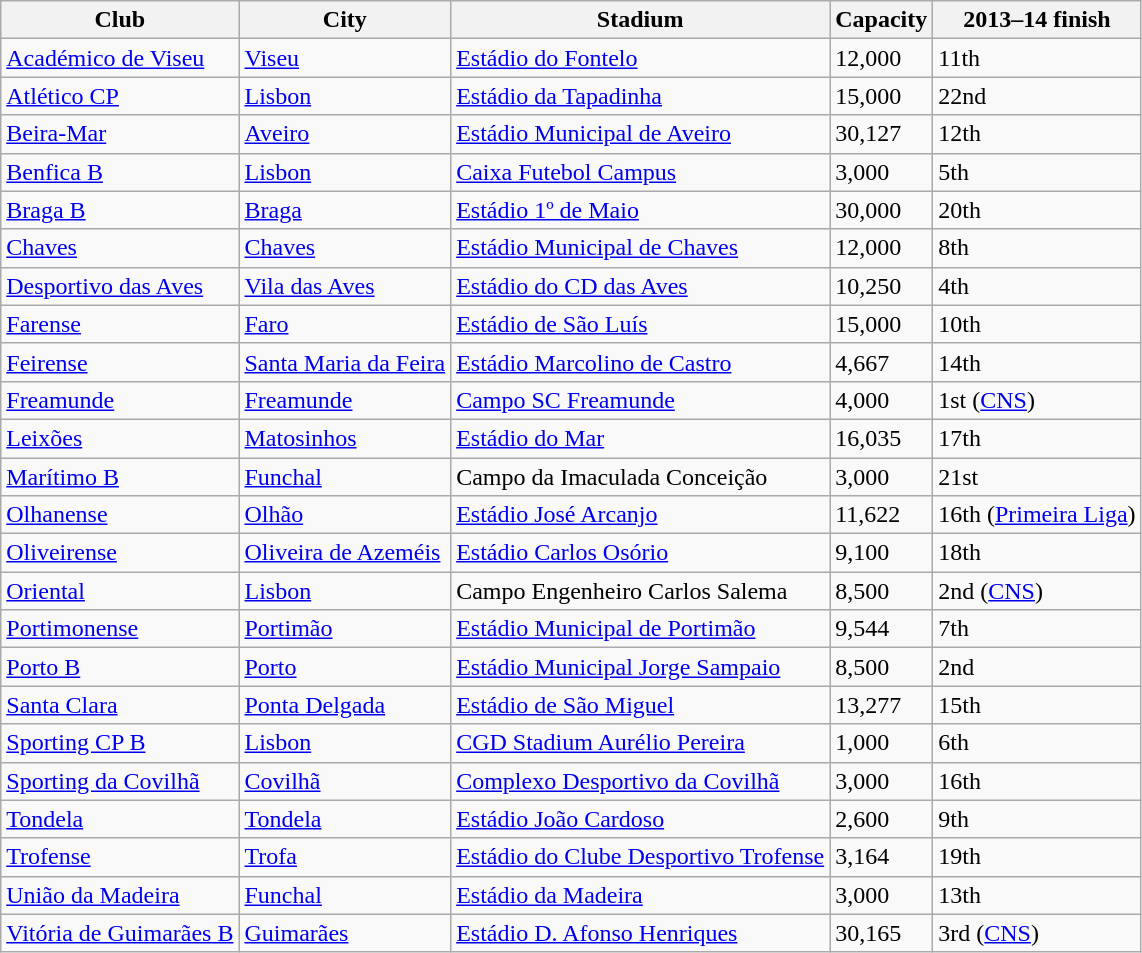<table class="wikitable sortable">
<tr>
<th>Club</th>
<th>City</th>
<th>Stadium</th>
<th>Capacity</th>
<th data-sort-type="number">2013–14 finish</th>
</tr>
<tr>
<td><a href='#'>Académico de Viseu</a></td>
<td><a href='#'>Viseu</a></td>
<td><a href='#'>Estádio do Fontelo</a></td>
<td>12,000</td>
<td>11th</td>
</tr>
<tr>
<td><a href='#'>Atlético CP</a></td>
<td><a href='#'>Lisbon</a></td>
<td><a href='#'>Estádio da Tapadinha</a></td>
<td>15,000</td>
<td>22nd</td>
</tr>
<tr>
<td><a href='#'>Beira-Mar</a></td>
<td><a href='#'>Aveiro</a></td>
<td><a href='#'>Estádio Municipal de Aveiro</a></td>
<td>30,127</td>
<td>12th</td>
</tr>
<tr>
<td><a href='#'>Benfica B</a></td>
<td><a href='#'>Lisbon</a></td>
<td><a href='#'>Caixa Futebol Campus</a></td>
<td>3,000</td>
<td>5th</td>
</tr>
<tr>
<td><a href='#'>Braga B</a></td>
<td><a href='#'>Braga</a></td>
<td><a href='#'>Estádio 1º de Maio</a></td>
<td>30,000</td>
<td>20th</td>
</tr>
<tr>
<td><a href='#'>Chaves</a></td>
<td><a href='#'>Chaves</a></td>
<td><a href='#'>Estádio Municipal de Chaves</a></td>
<td>12,000</td>
<td>8th</td>
</tr>
<tr>
<td><a href='#'>Desportivo das Aves</a></td>
<td><a href='#'>Vila das Aves</a></td>
<td><a href='#'>Estádio do CD das Aves</a></td>
<td>10,250</td>
<td>4th</td>
</tr>
<tr>
<td><a href='#'>Farense</a></td>
<td><a href='#'>Faro</a></td>
<td><a href='#'>Estádio de São Luís</a></td>
<td>15,000</td>
<td>10th</td>
</tr>
<tr>
<td><a href='#'>Feirense</a></td>
<td><a href='#'>Santa Maria da Feira</a></td>
<td><a href='#'>Estádio Marcolino de Castro</a></td>
<td>4,667</td>
<td>14th</td>
</tr>
<tr>
<td><a href='#'>Freamunde</a></td>
<td><a href='#'>Freamunde</a></td>
<td><a href='#'>Campo SC Freamunde</a></td>
<td>4,000</td>
<td>1st (<a href='#'>CNS</a>)</td>
</tr>
<tr>
<td><a href='#'>Leixões</a></td>
<td><a href='#'>Matosinhos</a></td>
<td><a href='#'>Estádio do Mar</a></td>
<td>16,035</td>
<td>17th</td>
</tr>
<tr>
<td><a href='#'>Marítimo B</a></td>
<td><a href='#'>Funchal</a></td>
<td>Campo da Imaculada Conceição</td>
<td>3,000</td>
<td>21st</td>
</tr>
<tr>
<td><a href='#'>Olhanense</a></td>
<td><a href='#'>Olhão</a></td>
<td><a href='#'>Estádio José Arcanjo</a></td>
<td>11,622</td>
<td>16th (<a href='#'>Primeira Liga</a>)</td>
</tr>
<tr>
<td><a href='#'>Oliveirense</a></td>
<td><a href='#'>Oliveira de Azeméis</a></td>
<td><a href='#'>Estádio Carlos Osório</a></td>
<td>9,100</td>
<td>18th</td>
</tr>
<tr>
<td><a href='#'>Oriental</a></td>
<td><a href='#'>Lisbon</a></td>
<td>Campo Engenheiro Carlos Salema</td>
<td>8,500</td>
<td>2nd (<a href='#'>CNS</a>)</td>
</tr>
<tr>
<td><a href='#'>Portimonense</a></td>
<td><a href='#'>Portimão</a></td>
<td><a href='#'>Estádio Municipal de Portimão</a></td>
<td>9,544</td>
<td>7th</td>
</tr>
<tr>
<td><a href='#'>Porto B</a></td>
<td><a href='#'>Porto</a></td>
<td><a href='#'>Estádio Municipal Jorge Sampaio</a></td>
<td>8,500</td>
<td>2nd</td>
</tr>
<tr>
<td><a href='#'>Santa Clara</a></td>
<td><a href='#'>Ponta Delgada</a></td>
<td><a href='#'>Estádio de São Miguel</a></td>
<td>13,277</td>
<td>15th</td>
</tr>
<tr>
<td><a href='#'>Sporting CP B</a></td>
<td><a href='#'>Lisbon</a></td>
<td><a href='#'>CGD Stadium Aurélio Pereira</a></td>
<td>1,000</td>
<td>6th</td>
</tr>
<tr>
<td><a href='#'>Sporting da Covilhã</a></td>
<td><a href='#'>Covilhã</a></td>
<td><a href='#'>Complexo Desportivo da Covilhã</a></td>
<td>3,000</td>
<td>16th</td>
</tr>
<tr>
<td><a href='#'>Tondela</a></td>
<td><a href='#'>Tondela</a></td>
<td><a href='#'>Estádio João Cardoso</a></td>
<td>2,600</td>
<td>9th</td>
</tr>
<tr>
<td><a href='#'>Trofense</a></td>
<td><a href='#'>Trofa</a></td>
<td><a href='#'>Estádio do Clube Desportivo Trofense</a></td>
<td>3,164</td>
<td>19th</td>
</tr>
<tr>
<td><a href='#'>União da Madeira</a></td>
<td><a href='#'>Funchal</a></td>
<td><a href='#'>Estádio da Madeira</a></td>
<td>3,000</td>
<td>13th</td>
</tr>
<tr>
<td><a href='#'>Vitória de Guimarães B</a></td>
<td><a href='#'>Guimarães</a></td>
<td><a href='#'>Estádio D. Afonso Henriques</a></td>
<td>30,165</td>
<td>3rd (<a href='#'>CNS</a>)</td>
</tr>
</table>
